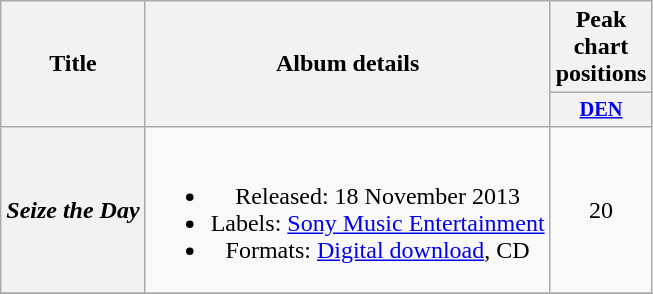<table class="wikitable plainrowheaders" style="text-align:center;" border="1">
<tr>
<th scope="col" rowspan="2">Title</th>
<th scope="col" rowspan="2">Album details</th>
<th scope="col" colspan="1">Peak chart positions</th>
</tr>
<tr>
<th scope="col" style="width:3em;font-size:85%;"><a href='#'>DEN</a><br></th>
</tr>
<tr>
<th scope="row"><em>Seize the Day</em></th>
<td><br><ul><li>Released: 18 November 2013</li><li>Labels: <a href='#'>Sony Music Entertainment</a></li><li>Formats: <a href='#'>Digital download</a>, CD</li></ul></td>
<td>20</td>
</tr>
<tr>
</tr>
</table>
